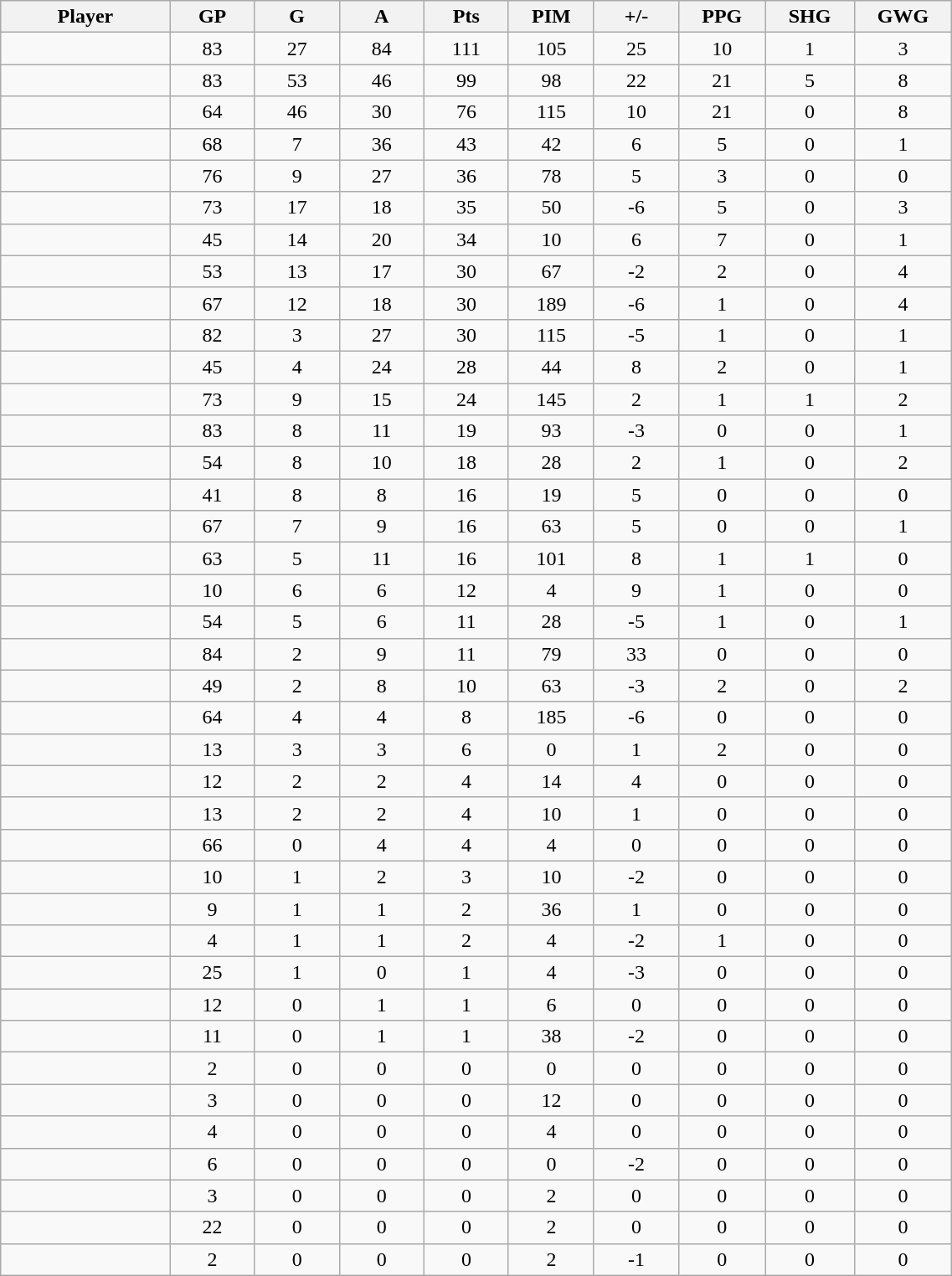<table class="wikitable sortable" width="60%">
<tr ALIGN="center">
<th bgcolor="#DDDDFF" width="10%">Player</th>
<th bgcolor="#DDDDFF" width="5%" title="Games played">GP</th>
<th bgcolor="#DDDDFF" width="5%" title="Goals">G</th>
<th bgcolor="#DDDDFF" width="5%" title="Assists">A</th>
<th bgcolor="#DDDDFF" width="5%" title="Points">Pts</th>
<th bgcolor="#DDDDFF" width="5%" title="Penalties in Minutes">PIM</th>
<th bgcolor="#DDDDFF" width="5%" title="Plus/Minus">+/-</th>
<th bgcolor="#DDDDFF" width="5%" title="Power Play Goals">PPG</th>
<th bgcolor="#DDDDFF" width="5%" title="Short-handed Goals">SHG</th>
<th bgcolor="#DDDDFF" width="5%" title="Game-winning Goals">GWG</th>
</tr>
<tr align="center">
<td align="right"></td>
<td>83</td>
<td>27</td>
<td>84</td>
<td>111</td>
<td>105</td>
<td>25</td>
<td>10</td>
<td>1</td>
<td>3</td>
</tr>
<tr align="center">
<td align="right"></td>
<td>83</td>
<td>53</td>
<td>46</td>
<td>99</td>
<td>98</td>
<td>22</td>
<td>21</td>
<td>5</td>
<td>8</td>
</tr>
<tr align="center">
<td align="right"></td>
<td>64</td>
<td>46</td>
<td>30</td>
<td>76</td>
<td>115</td>
<td>10</td>
<td>21</td>
<td>0</td>
<td>8</td>
</tr>
<tr align="center">
<td align="right"></td>
<td>68</td>
<td>7</td>
<td>36</td>
<td>43</td>
<td>42</td>
<td>6</td>
<td>5</td>
<td>0</td>
<td>1</td>
</tr>
<tr align="center">
<td align="right"></td>
<td>76</td>
<td>9</td>
<td>27</td>
<td>36</td>
<td>78</td>
<td>5</td>
<td>3</td>
<td>0</td>
<td>0</td>
</tr>
<tr align="center">
<td align="right"></td>
<td>73</td>
<td>17</td>
<td>18</td>
<td>35</td>
<td>50</td>
<td>-6</td>
<td>5</td>
<td>0</td>
<td>3</td>
</tr>
<tr align="center">
<td align="right"></td>
<td>45</td>
<td>14</td>
<td>20</td>
<td>34</td>
<td>10</td>
<td>6</td>
<td>7</td>
<td>0</td>
<td>1</td>
</tr>
<tr align="center">
<td align="right"></td>
<td>53</td>
<td>13</td>
<td>17</td>
<td>30</td>
<td>67</td>
<td>-2</td>
<td>2</td>
<td>0</td>
<td>4</td>
</tr>
<tr align="center">
<td align="right"></td>
<td>67</td>
<td>12</td>
<td>18</td>
<td>30</td>
<td>189</td>
<td>-6</td>
<td>1</td>
<td>0</td>
<td>4</td>
</tr>
<tr align="center">
<td align="right"></td>
<td>82</td>
<td>3</td>
<td>27</td>
<td>30</td>
<td>115</td>
<td>-5</td>
<td>1</td>
<td>0</td>
<td>1</td>
</tr>
<tr align="center">
<td align="right"></td>
<td>45</td>
<td>4</td>
<td>24</td>
<td>28</td>
<td>44</td>
<td>8</td>
<td>2</td>
<td>0</td>
<td>1</td>
</tr>
<tr align="center">
<td align="right"></td>
<td>73</td>
<td>9</td>
<td>15</td>
<td>24</td>
<td>145</td>
<td>2</td>
<td>1</td>
<td>1</td>
<td>2</td>
</tr>
<tr align="center">
<td align="right"></td>
<td>83</td>
<td>8</td>
<td>11</td>
<td>19</td>
<td>93</td>
<td>-3</td>
<td>0</td>
<td>0</td>
<td>1</td>
</tr>
<tr align="center">
<td align="right"></td>
<td>54</td>
<td>8</td>
<td>10</td>
<td>18</td>
<td>28</td>
<td>2</td>
<td>1</td>
<td>0</td>
<td>2</td>
</tr>
<tr align="center">
<td align="right"></td>
<td>41</td>
<td>8</td>
<td>8</td>
<td>16</td>
<td>19</td>
<td>5</td>
<td>0</td>
<td>0</td>
<td>0</td>
</tr>
<tr align="center">
<td align="right"></td>
<td>67</td>
<td>7</td>
<td>9</td>
<td>16</td>
<td>63</td>
<td>5</td>
<td>0</td>
<td>0</td>
<td>1</td>
</tr>
<tr align="center">
<td align="right"></td>
<td>63</td>
<td>5</td>
<td>11</td>
<td>16</td>
<td>101</td>
<td>8</td>
<td>1</td>
<td>1</td>
<td>0</td>
</tr>
<tr align="center">
<td align="right"></td>
<td>10</td>
<td>6</td>
<td>6</td>
<td>12</td>
<td>4</td>
<td>9</td>
<td>1</td>
<td>0</td>
<td>0</td>
</tr>
<tr align="center">
<td align="right"></td>
<td>54</td>
<td>5</td>
<td>6</td>
<td>11</td>
<td>28</td>
<td>-5</td>
<td>1</td>
<td>0</td>
<td>1</td>
</tr>
<tr align="center">
<td align="right"></td>
<td>84</td>
<td>2</td>
<td>9</td>
<td>11</td>
<td>79</td>
<td>33</td>
<td>0</td>
<td>0</td>
<td>0</td>
</tr>
<tr align="center">
<td align="right"></td>
<td>49</td>
<td>2</td>
<td>8</td>
<td>10</td>
<td>63</td>
<td>-3</td>
<td>2</td>
<td>0</td>
<td>2</td>
</tr>
<tr align="center">
<td align="right"></td>
<td>64</td>
<td>4</td>
<td>4</td>
<td>8</td>
<td>185</td>
<td>-6</td>
<td>0</td>
<td>0</td>
<td>0</td>
</tr>
<tr align="center">
<td align="right"></td>
<td>13</td>
<td>3</td>
<td>3</td>
<td>6</td>
<td>0</td>
<td>1</td>
<td>2</td>
<td>0</td>
<td>0</td>
</tr>
<tr align="center">
<td align="right"></td>
<td>12</td>
<td>2</td>
<td>2</td>
<td>4</td>
<td>14</td>
<td>4</td>
<td>0</td>
<td>0</td>
<td>0</td>
</tr>
<tr align="center">
<td align="right"></td>
<td>13</td>
<td>2</td>
<td>2</td>
<td>4</td>
<td>10</td>
<td>1</td>
<td>0</td>
<td>0</td>
<td>0</td>
</tr>
<tr align="center">
<td align="right"></td>
<td>66</td>
<td>0</td>
<td>4</td>
<td>4</td>
<td>4</td>
<td>0</td>
<td>0</td>
<td>0</td>
<td>0</td>
</tr>
<tr align="center">
<td align="right"></td>
<td>10</td>
<td>1</td>
<td>2</td>
<td>3</td>
<td>10</td>
<td>-2</td>
<td>0</td>
<td>0</td>
<td>0</td>
</tr>
<tr align="center">
<td align="right"></td>
<td>9</td>
<td>1</td>
<td>1</td>
<td>2</td>
<td>36</td>
<td>1</td>
<td>0</td>
<td>0</td>
<td>0</td>
</tr>
<tr align="center">
<td align="right"></td>
<td>4</td>
<td>1</td>
<td>1</td>
<td>2</td>
<td>4</td>
<td>-2</td>
<td>1</td>
<td>0</td>
<td>0</td>
</tr>
<tr align="center">
<td align="right"></td>
<td>25</td>
<td>1</td>
<td>0</td>
<td>1</td>
<td>4</td>
<td>-3</td>
<td>0</td>
<td>0</td>
<td>0</td>
</tr>
<tr align="center">
<td align="right"></td>
<td>12</td>
<td>0</td>
<td>1</td>
<td>1</td>
<td>6</td>
<td>0</td>
<td>0</td>
<td>0</td>
<td>0</td>
</tr>
<tr align="center">
<td align="right"></td>
<td>11</td>
<td>0</td>
<td>1</td>
<td>1</td>
<td>38</td>
<td>-2</td>
<td>0</td>
<td>0</td>
<td>0</td>
</tr>
<tr align="center">
<td align="right"></td>
<td>2</td>
<td>0</td>
<td>0</td>
<td>0</td>
<td>0</td>
<td>0</td>
<td>0</td>
<td>0</td>
<td>0</td>
</tr>
<tr align="center">
<td align="right"></td>
<td>3</td>
<td>0</td>
<td>0</td>
<td>0</td>
<td>12</td>
<td>0</td>
<td>0</td>
<td>0</td>
<td>0</td>
</tr>
<tr align="center">
<td align="right"></td>
<td>4</td>
<td>0</td>
<td>0</td>
<td>0</td>
<td>4</td>
<td>0</td>
<td>0</td>
<td>0</td>
<td>0</td>
</tr>
<tr align="center">
<td align="right"></td>
<td>6</td>
<td>0</td>
<td>0</td>
<td>0</td>
<td>0</td>
<td>-2</td>
<td>0</td>
<td>0</td>
<td>0</td>
</tr>
<tr align="center">
<td align="right"></td>
<td>3</td>
<td>0</td>
<td>0</td>
<td>0</td>
<td>2</td>
<td>0</td>
<td>0</td>
<td>0</td>
<td>0</td>
</tr>
<tr align="center">
<td align="right"></td>
<td>22</td>
<td>0</td>
<td>0</td>
<td>0</td>
<td>2</td>
<td>0</td>
<td>0</td>
<td>0</td>
<td>0</td>
</tr>
<tr align="center">
<td align="right"></td>
<td>2</td>
<td>0</td>
<td>0</td>
<td>0</td>
<td>2</td>
<td>-1</td>
<td>0</td>
<td>0</td>
<td>0</td>
</tr>
</table>
